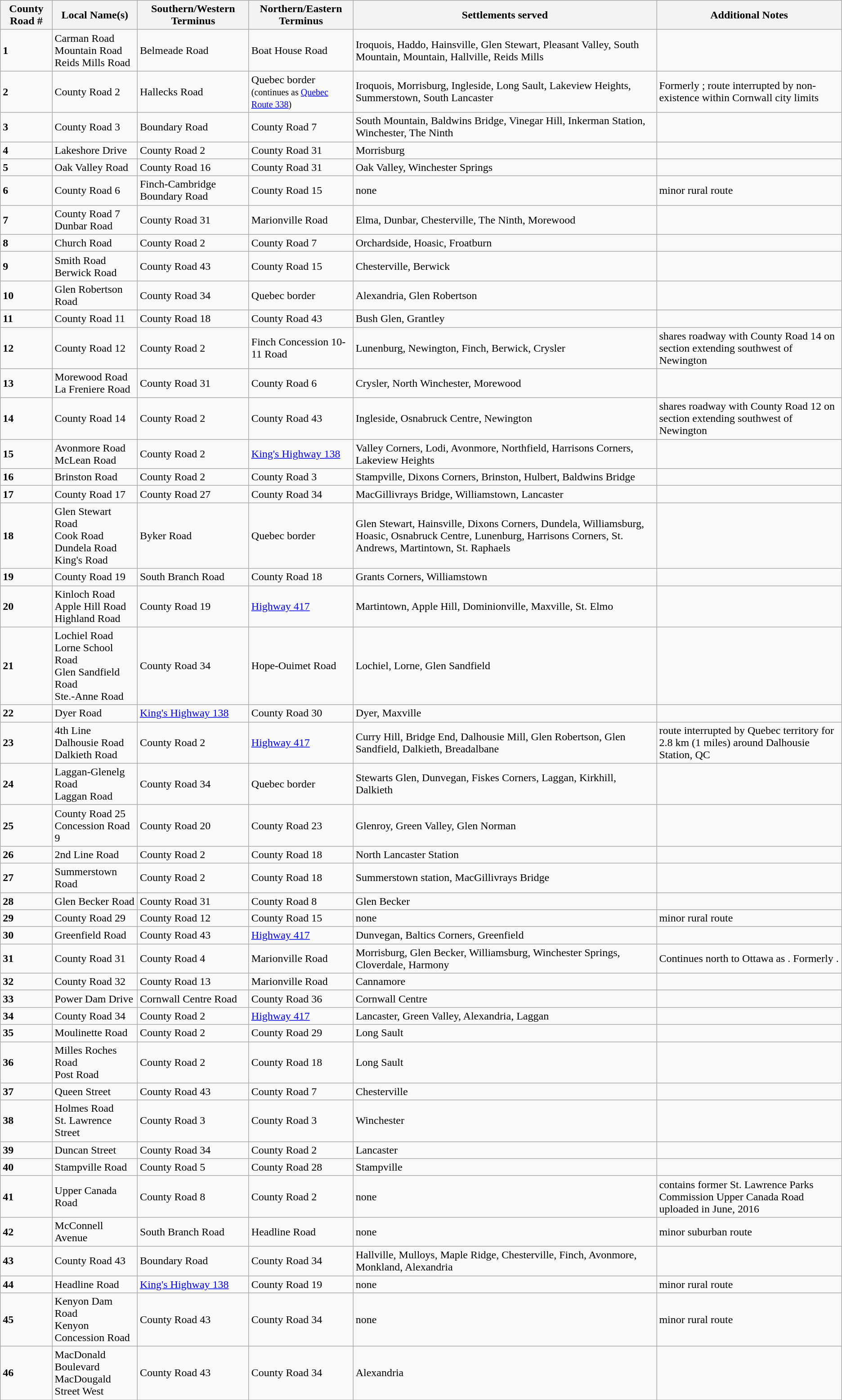<table class="wikitable">
<tr>
<th>County Road #</th>
<th>Local Name(s)</th>
<th>Southern/Western Terminus</th>
<th>Northern/Eastern Terminus</th>
<th>Settlements served</th>
<th>Additional Notes</th>
</tr>
<tr>
<td> <strong>1</strong></td>
<td>Carman Road<br>Mountain Road<br>Reids Mills Road</td>
<td>Belmeade Road</td>
<td>Boat House Road</td>
<td>Iroquois, Haddo, Hainsville, Glen Stewart, Pleasant Valley, South Mountain, Mountain, Hallville, Reids Mills</td>
<td></td>
</tr>
<tr>
<td> <strong>2</strong></td>
<td>County Road 2</td>
<td>Hallecks Road</td>
<td>Quebec border<br><small>(continues as <a href='#'>Quebec Route 338</a>)</small></td>
<td>Iroquois, Morrisburg, Ingleside, Long Sault, Lakeview Heights, Summerstown, South Lancaster</td>
<td>Formerly ; route interrupted by non-existence within Cornwall city limits</td>
</tr>
<tr>
<td> <strong>3</strong></td>
<td>County Road 3</td>
<td>Boundary Road</td>
<td>County Road 7</td>
<td>South Mountain, Baldwins Bridge, Vinegar Hill, Inkerman Station, Winchester, The Ninth</td>
<td></td>
</tr>
<tr>
<td> <strong>4</strong></td>
<td>Lakeshore Drive</td>
<td>County Road 2</td>
<td>County Road 31</td>
<td>Morrisburg</td>
<td></td>
</tr>
<tr>
<td> <strong>5</strong></td>
<td>Oak Valley Road</td>
<td>County Road 16</td>
<td>County Road 31</td>
<td>Oak Valley, Winchester Springs</td>
<td></td>
</tr>
<tr>
<td> <strong>6</strong></td>
<td>County Road 6</td>
<td>Finch-Cambridge Boundary Road</td>
<td>County Road 15</td>
<td>none</td>
<td>minor rural route</td>
</tr>
<tr>
<td> <strong>7</strong></td>
<td>County Road 7<br>Dunbar Road</td>
<td>County Road 31</td>
<td>Marionville Road</td>
<td>Elma, Dunbar, Chesterville, The Ninth, Morewood</td>
<td></td>
</tr>
<tr>
<td> <strong>8</strong></td>
<td>Church Road</td>
<td>County Road 2</td>
<td>County Road 7</td>
<td>Orchardside, Hoasic, Froatburn</td>
<td></td>
</tr>
<tr>
<td> <strong>9</strong></td>
<td>Smith Road<br>Berwick Road</td>
<td>County Road 43</td>
<td>County Road 15</td>
<td>Chesterville, Berwick</td>
<td></td>
</tr>
<tr>
<td> <strong>10</strong></td>
<td>Glen Robertson Road</td>
<td>County Road 34</td>
<td>Quebec border</td>
<td>Alexandria, Glen Robertson</td>
<td></td>
</tr>
<tr>
<td> <strong>11</strong></td>
<td>County Road 11</td>
<td>County Road 18</td>
<td>County Road 43</td>
<td>Bush Glen, Grantley</td>
<td></td>
</tr>
<tr>
<td> <strong>12</strong></td>
<td>County Road 12</td>
<td>County Road 2</td>
<td>Finch Concession 10-11 Road</td>
<td>Lunenburg, Newington, Finch, Berwick, Crysler</td>
<td>shares roadway with County Road 14 on section extending southwest of Newington</td>
</tr>
<tr>
<td> <strong>13</strong></td>
<td>Morewood Road<br>La Freniere Road</td>
<td>County Road 31</td>
<td>County Road 6</td>
<td>Crysler, North Winchester, Morewood</td>
<td></td>
</tr>
<tr>
<td> <strong>14</strong></td>
<td>County Road 14</td>
<td>County Road 2</td>
<td>County Road 43</td>
<td>Ingleside, Osnabruck Centre, Newington</td>
<td>shares roadway with County Road 12 on section extending southwest of Newington</td>
</tr>
<tr>
<td> <strong>15</strong></td>
<td>Avonmore Road<br>McLean Road</td>
<td>County Road 2</td>
<td><a href='#'>King's Highway 138</a></td>
<td>Valley Corners, Lodi, Avonmore, Northfield, Harrisons Corners, Lakeview Heights</td>
<td></td>
</tr>
<tr>
<td> <strong>16</strong></td>
<td>Brinston Road</td>
<td>County Road 2</td>
<td>County Road 3</td>
<td>Stampville, Dixons Corners, Brinston, Hulbert, Baldwins Bridge</td>
<td></td>
</tr>
<tr>
<td> <strong>17</strong></td>
<td>County Road 17</td>
<td>County Road 27</td>
<td>County Road 34</td>
<td>MacGillivrays Bridge, Williamstown, Lancaster</td>
<td></td>
</tr>
<tr>
<td> <strong>18</strong></td>
<td>Glen Stewart Road<br>Cook Road<br>Dundela Road<br>King's Road</td>
<td>Byker Road</td>
<td>Quebec border</td>
<td>Glen Stewart, Hainsville, Dixons Corners, Dundela, Williamsburg, Hoasic, Osnabruck Centre, Lunenburg, Harrisons Corners, St. Andrews, Martintown, St. Raphaels</td>
<td></td>
</tr>
<tr>
<td> <strong>19</strong></td>
<td>County Road 19</td>
<td>South Branch Road</td>
<td>County Road 18</td>
<td>Grants Corners, Williamstown</td>
<td></td>
</tr>
<tr>
<td> <strong>20</strong></td>
<td>Kinloch Road<br>Apple Hill Road<br>Highland Road</td>
<td>County Road  19</td>
<td><a href='#'>Highway 417</a></td>
<td>Martintown, Apple Hill, Dominionville, Maxville, St. Elmo</td>
<td></td>
</tr>
<tr>
<td> <strong>21</strong></td>
<td>Lochiel Road<br>Lorne School Road<br>Glen Sandfield Road<br>Ste.-Anne Road</td>
<td>County Road 34</td>
<td>Hope-Ouimet Road</td>
<td>Lochiel, Lorne, Glen Sandfield</td>
<td></td>
</tr>
<tr>
<td> <strong>22</strong></td>
<td>Dyer Road</td>
<td><a href='#'>King's Highway 138</a></td>
<td>County Road 30</td>
<td>Dyer, Maxville</td>
<td></td>
</tr>
<tr>
<td> <strong>23</strong></td>
<td>4th Line<br>Dalhousie Road<br>Dalkieth Road</td>
<td>County Road 2</td>
<td><a href='#'>Highway 417</a></td>
<td>Curry Hill, Bridge End, Dalhousie Mill, Glen Robertson, Glen Sandfield, Dalkieth, Breadalbane</td>
<td>route interrupted by Quebec territory for 2.8 km (1  miles) around Dalhousie Station, QC</td>
</tr>
<tr>
<td> <strong>24</strong></td>
<td>Laggan-Glenelg Road<br>Laggan Road</td>
<td>County Road 34</td>
<td>Quebec border</td>
<td>Stewarts Glen, Dunvegan, Fiskes Corners, Laggan, Kirkhill, Dalkieth</td>
<td></td>
</tr>
<tr>
<td> <strong>25</strong></td>
<td>County Road 25<br>Concession Road 9</td>
<td>County Road 20</td>
<td>County Road 23</td>
<td>Glenroy, Green Valley, Glen Norman</td>
<td></td>
</tr>
<tr>
<td> <strong>26</strong></td>
<td>2nd Line Road</td>
<td>County Road 2</td>
<td>County Road 18</td>
<td>North Lancaster Station</td>
<td></td>
</tr>
<tr>
<td> <strong>27</strong></td>
<td>Summerstown Road</td>
<td>County Road 2</td>
<td>County Road 18</td>
<td>Summerstown station, MacGillivrays Bridge</td>
<td></td>
</tr>
<tr>
<td> <strong>28</strong></td>
<td>Glen Becker Road</td>
<td>County Road 31</td>
<td>County Road 8</td>
<td>Glen Becker</td>
<td></td>
</tr>
<tr>
<td> <strong>29</strong></td>
<td>County Road 29</td>
<td>County Road 12</td>
<td>County Road 15</td>
<td>none</td>
<td>minor rural route</td>
</tr>
<tr>
<td> <strong>30</strong></td>
<td>Greenfield Road</td>
<td>County Road 43</td>
<td><a href='#'>Highway 417</a></td>
<td>Dunvegan, Baltics Corners, Greenfield</td>
<td></td>
</tr>
<tr>
<td> <strong>31</strong></td>
<td>County Road 31</td>
<td>County Road 4</td>
<td>Marionville Road</td>
<td>Morrisburg, Glen Becker, Williamsburg, Winchester Springs, Cloverdale, Harmony</td>
<td>Continues north to Ottawa as . Formerly .</td>
</tr>
<tr>
<td> <strong>32</strong></td>
<td>County Road 32</td>
<td>County Road 13</td>
<td>Marionville Road</td>
<td>Cannamore</td>
<td></td>
</tr>
<tr>
<td> <strong>33</strong></td>
<td>Power Dam Drive</td>
<td>Cornwall Centre Road</td>
<td>County Road 36</td>
<td>Cornwall Centre</td>
<td></td>
</tr>
<tr>
<td> <strong>34</strong></td>
<td>County Road 34</td>
<td>County Road 2</td>
<td><a href='#'>Highway 417</a></td>
<td>Lancaster, Green Valley, Alexandria, Laggan</td>
<td></td>
</tr>
<tr>
<td> <strong>35</strong></td>
<td>Moulinette Road</td>
<td>County Road 2</td>
<td>County Road 29</td>
<td>Long Sault</td>
<td></td>
</tr>
<tr>
<td> <strong>36</strong></td>
<td>Milles Roches Road<br>Post Road</td>
<td>County Road 2</td>
<td>County Road 18</td>
<td>Long Sault</td>
<td></td>
</tr>
<tr>
<td> <strong>37</strong></td>
<td>Queen Street</td>
<td>County Road 43</td>
<td>County Road 7</td>
<td>Chesterville</td>
<td></td>
</tr>
<tr>
<td> <strong>38</strong></td>
<td>Holmes Road<br>St. Lawrence Street</td>
<td>County Road 3</td>
<td>County Road 3</td>
<td>Winchester</td>
<td></td>
</tr>
<tr>
<td> <strong>39</strong></td>
<td>Duncan Street</td>
<td>County Road 34</td>
<td>County Road 2</td>
<td>Lancaster</td>
<td></td>
</tr>
<tr>
<td> <strong>40</strong></td>
<td>Stampville Road</td>
<td>County Road 5</td>
<td>County Road 28</td>
<td>Stampville</td>
<td></td>
</tr>
<tr>
<td> <strong>41</strong></td>
<td>Upper Canada Road</td>
<td>County Road 8</td>
<td>County Road 2</td>
<td>none</td>
<td>contains former St. Lawrence Parks Commission Upper Canada Road uploaded in June, 2016</td>
</tr>
<tr>
<td> <strong>42</strong></td>
<td>McConnell Avenue</td>
<td>South Branch Road</td>
<td>Headline Road</td>
<td>none</td>
<td>minor suburban route</td>
</tr>
<tr>
<td> <strong>43</strong></td>
<td>County Road 43</td>
<td>Boundary Road</td>
<td>County Road  34</td>
<td>Hallville, Mulloys, Maple Ridge, Chesterville, Finch, Avonmore, Monkland, Alexandria</td>
<td></td>
</tr>
<tr>
<td> <strong>44</strong></td>
<td>Headline Road</td>
<td><a href='#'>King's Highway 138</a></td>
<td>County Road 19</td>
<td>none</td>
<td>minor rural route</td>
</tr>
<tr>
<td> <strong>45</strong></td>
<td>Kenyon Dam Road<br>Kenyon Concession Road</td>
<td>County Road 43</td>
<td>County Road 34</td>
<td>none</td>
<td>minor rural route</td>
</tr>
<tr>
<td> <strong>46</strong></td>
<td>MacDonald Boulevard<br>MacDougald Street West</td>
<td>County Road 43</td>
<td>County Road 34</td>
<td>Alexandria</td>
<td></td>
</tr>
<tr>
</tr>
</table>
